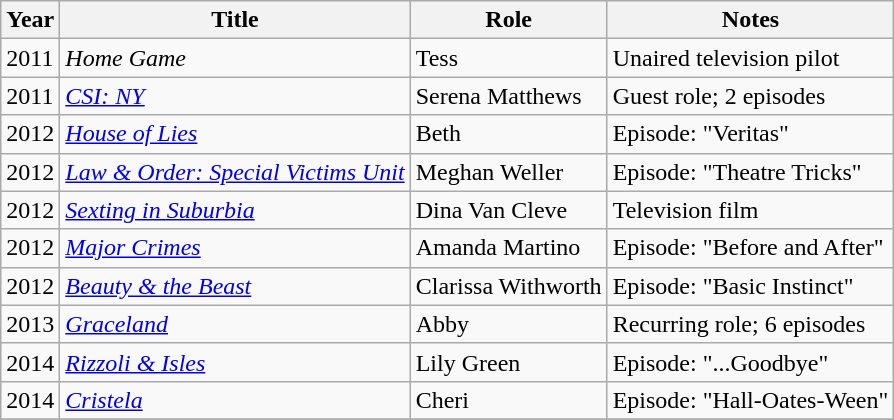<table class="wikitable sortable">
<tr>
<th>Year</th>
<th>Title</th>
<th>Role</th>
<th class="unsortable">Notes</th>
</tr>
<tr>
<td>2011</td>
<td><em>Home Game</em></td>
<td>Tess</td>
<td>Unaired television pilot</td>
</tr>
<tr>
<td>2011</td>
<td><em><a href='#'>CSI: NY</a></em></td>
<td>Serena Matthews</td>
<td>Guest role; 2 episodes</td>
</tr>
<tr>
<td>2012</td>
<td><em><a href='#'>House of Lies</a></em></td>
<td>Beth</td>
<td>Episode: "Veritas"</td>
</tr>
<tr>
<td>2012</td>
<td><em><a href='#'>Law & Order: Special Victims Unit</a></em></td>
<td>Meghan Weller</td>
<td>Episode: "Theatre Tricks"</td>
</tr>
<tr>
<td>2012</td>
<td><em><a href='#'>Sexting in Suburbia</a></em></td>
<td>Dina Van Cleve</td>
<td>Television film</td>
</tr>
<tr>
<td>2012</td>
<td><em><a href='#'>Major Crimes</a></em></td>
<td>Amanda Martino</td>
<td>Episode: "Before and After"</td>
</tr>
<tr>
<td>2012</td>
<td><em><a href='#'>Beauty & the Beast</a></em></td>
<td>Clarissa Withworth</td>
<td>Episode: "Basic Instinct"</td>
</tr>
<tr>
<td>2013</td>
<td><em><a href='#'>Graceland</a></em></td>
<td>Abby</td>
<td>Recurring role; 6 episodes</td>
</tr>
<tr>
<td>2014</td>
<td><em><a href='#'>Rizzoli & Isles</a></em></td>
<td>Lily Green</td>
<td>Episode: "...Goodbye"</td>
</tr>
<tr>
<td>2014</td>
<td><em><a href='#'>Cristela</a></em></td>
<td>Cheri</td>
<td>Episode: "Hall-Oates-Ween"</td>
</tr>
<tr>
</tr>
</table>
